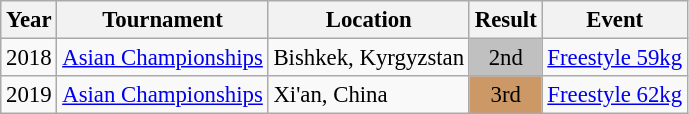<table class="wikitable" style="font-size:95%;">
<tr>
<th>Year</th>
<th>Tournament</th>
<th>Location</th>
<th>Result</th>
<th>Event</th>
</tr>
<tr>
<td>2018</td>
<td><a href='#'>Asian Championships</a></td>
<td>Bishkek, Kyrgyzstan</td>
<td align="center" bgcolor="silver">2nd</td>
<td><a href='#'>Freestyle 59kg</a></td>
</tr>
<tr>
<td>2019</td>
<td><a href='#'>Asian Championships</a></td>
<td>Xi'an, China</td>
<td align="center" bgcolor="cc9966">3rd</td>
<td><a href='#'>Freestyle 62kg</a></td>
</tr>
</table>
